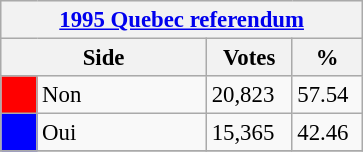<table class="wikitable" style="font-size: 95%; clear:both">
<tr style="background-color:#E9E9E9">
<th colspan=4><a href='#'>1995 Quebec referendum</a></th>
</tr>
<tr style="background-color:#E9E9E9">
<th colspan=2 style="width: 130px">Side</th>
<th style="width: 50px">Votes</th>
<th style="width: 40px">%</th>
</tr>
<tr>
<td bgcolor="red"></td>
<td>Non</td>
<td>20,823</td>
<td>57.54</td>
</tr>
<tr>
<td bgcolor="blue"></td>
<td>Oui</td>
<td>15,365</td>
<td>42.46</td>
</tr>
<tr>
</tr>
</table>
